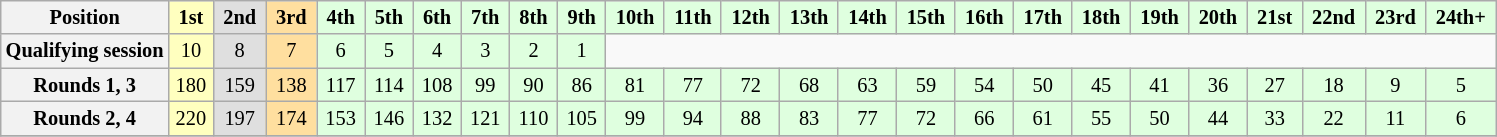<table class="wikitable" style="font-size: 85%;">
<tr>
<th>Position</th>
<td style="background:#ffffbf;"> <strong>1st</strong> </td>
<td style="background:#dfdfdf;"> <strong>2nd</strong> </td>
<td style="background:#ffdf9f;"> <strong>3rd</strong> </td>
<td style="background:#dfffdf;"> <strong>4th</strong> </td>
<td style="background:#dfffdf;"> <strong>5th</strong> </td>
<td style="background:#dfffdf;"> <strong>6th</strong> </td>
<td style="background:#dfffdf;"> <strong>7th</strong> </td>
<td style="background:#dfffdf;"> <strong>8th</strong> </td>
<td style="background:#dfffdf;"> <strong>9th</strong> </td>
<td style="background:#dfffdf;"> <strong>10th</strong> </td>
<td style="background:#dfffdf;"> <strong>11th</strong> </td>
<td style="background:#dfffdf;"> <strong>12th</strong> </td>
<td style="background:#dfffdf;"> <strong>13th</strong> </td>
<td style="background:#dfffdf;"> <strong>14th</strong> </td>
<td style="background:#dfffdf;"> <strong>15th</strong> </td>
<td style="background:#dfffdf;"> <strong>16th</strong> </td>
<td style="background:#dfffdf;"> <strong>17th</strong> </td>
<td style="background:#dfffdf;"> <strong>18th</strong> </td>
<td style="background:#dfffdf;"> <strong>19th</strong> </td>
<td style="background:#dfffdf;"> <strong>20th</strong> </td>
<td style="background:#dfffdf;"> <strong>21st</strong> </td>
<td style="background:#dfffdf;"> <strong>22nd</strong> </td>
<td style="background:#dfffdf;"> <strong>23rd</strong> </td>
<td style="background:#dfffdf;"> <strong>24th+</strong> </td>
</tr>
<tr align="center">
<th>Qualifying session</th>
<td style="background:#ffffbf;">10</td>
<td style="background:#dfdfdf;">8</td>
<td style="background:#ffdf9f;">7</td>
<td style="background:#dfffdf;">6</td>
<td style="background:#dfffdf;">5</td>
<td style="background:#dfffdf;">4</td>
<td style="background:#dfffdf;">3</td>
<td style="background:#dfffdf;">2</td>
<td style="background:#dfffdf;">1</td>
<td colspan=15></td>
</tr>
<tr align="center">
<th>Rounds 1, 3</th>
<td style="background:#ffffbf;">180</td>
<td style="background:#dfdfdf;">159</td>
<td style="background:#ffdf9f;">138</td>
<td style="background:#dfffdf;">117</td>
<td style="background:#dfffdf;">114</td>
<td style="background:#dfffdf;">108</td>
<td style="background:#dfffdf;">99</td>
<td style="background:#dfffdf;">90</td>
<td style="background:#dfffdf;">86</td>
<td style="background:#dfffdf;">81</td>
<td style="background:#dfffdf;">77</td>
<td style="background:#dfffdf;">72</td>
<td style="background:#dfffdf;">68</td>
<td style="background:#dfffdf;">63</td>
<td style="background:#dfffdf;">59</td>
<td style="background:#dfffdf;">54</td>
<td style="background:#dfffdf;">50</td>
<td style="background:#dfffdf;">45</td>
<td style="background:#dfffdf;">41</td>
<td style="background:#dfffdf;">36</td>
<td style="background:#dfffdf;">27</td>
<td style="background:#dfffdf;">18</td>
<td style="background:#dfffdf;">9</td>
<td style="background:#dfffdf;">5</td>
</tr>
<tr align="center">
<th>Rounds 2, 4</th>
<td style="background:#ffffbf;">220</td>
<td style="background:#dfdfdf;">197</td>
<td style="background:#ffdf9f;">174</td>
<td style="background:#dfffdf;">153</td>
<td style="background:#dfffdf;">146</td>
<td style="background:#dfffdf;">132</td>
<td style="background:#dfffdf;">121</td>
<td style="background:#dfffdf;">110</td>
<td style="background:#dfffdf;">105</td>
<td style="background:#dfffdf;">99</td>
<td style="background:#dfffdf;">94</td>
<td style="background:#dfffdf;">88</td>
<td style="background:#dfffdf;">83</td>
<td style="background:#dfffdf;">77</td>
<td style="background:#dfffdf;">72</td>
<td style="background:#dfffdf;">66</td>
<td style="background:#dfffdf;">61</td>
<td style="background:#dfffdf;">55</td>
<td style="background:#dfffdf;">50</td>
<td style="background:#dfffdf;">44</td>
<td style="background:#dfffdf;">33</td>
<td style="background:#dfffdf;">22</td>
<td style="background:#dfffdf;">11</td>
<td style="background:#dfffdf;">6</td>
</tr>
<tr align="center">
</tr>
</table>
